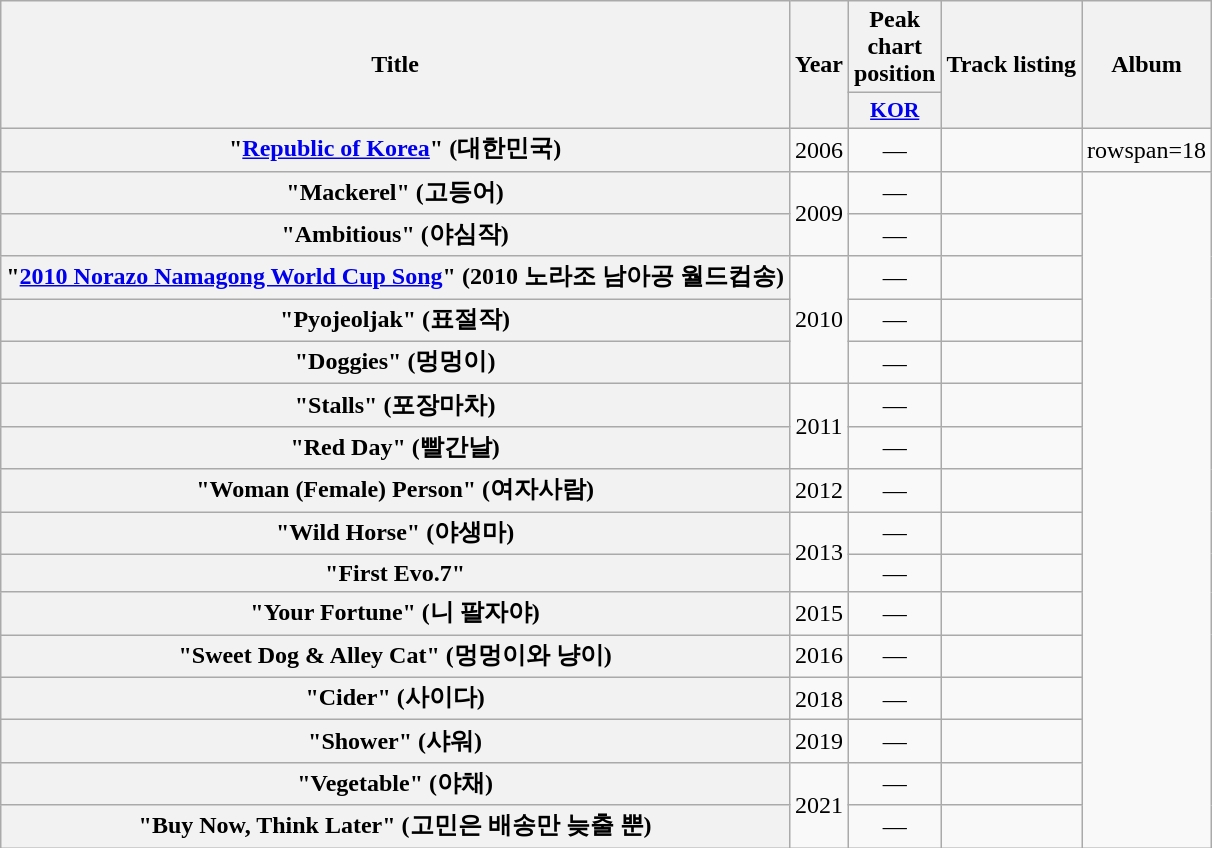<table class="wikitable plainrowheaders" style="text-align:center;">
<tr>
<th scope="col" rowspan="2">Title</th>
<th scope="col" rowspan="2">Year</th>
<th scope="col">Peak chart position</th>
<th scope="col" rowspan="2">Track listing</th>
<th scope="col" rowspan="2">Album</th>
</tr>
<tr>
<th scope="col" style="width:3em;font-size:90%;"><a href='#'>KOR</a></th>
</tr>
<tr>
<th scope="row">"<a href='#'>Republic of Korea</a>" (대한민국)</th>
<td>2006</td>
<td>—</td>
<td></td>
<td>rowspan=18 </td>
</tr>
<tr>
<th scope="row">"Mackerel" (고등어)</th>
<td rowspan="2">2009</td>
<td>—</td>
<td></td>
</tr>
<tr>
<th scope="row">"Ambitious" (야심작)</th>
<td>—</td>
<td></td>
</tr>
<tr>
<th scope="row">"<a href='#'>2010 Norazo Namagong World Cup Song</a>" (2010 노라조 남아공 월드컵송)</th>
<td rowspan="3">2010</td>
<td>—</td>
<td></td>
</tr>
<tr>
<th scope="row">"Pyojeoljak" (표절작) </th>
<td>—</td>
<td></td>
</tr>
<tr>
<th scope="row">"Doggies" (멍멍이)</th>
<td>—</td>
<td></td>
</tr>
<tr>
<th scope="row">"Stalls" (포장마차)</th>
<td rowspan="2">2011</td>
<td>—</td>
<td></td>
</tr>
<tr>
<th scope="row">"Red Day" (빨간날)</th>
<td>—</td>
<td></td>
</tr>
<tr>
<th scope="row">"Woman (Female) Person" (여자사람)</th>
<td>2012</td>
<td>—</td>
<td></td>
</tr>
<tr>
<th scope="row">"Wild Horse" (야생마) </th>
<td rowspan=2>2013</td>
<td>—</td>
<td></td>
</tr>
<tr>
<th scope="row">"First Evo.7"</th>
<td>—</td>
<td></td>
</tr>
<tr>
<th scope="row">"Your Fortune" (니 팔자야)</th>
<td>2015</td>
<td>—</td>
<td></td>
</tr>
<tr>
<th scope="row">"Sweet Dog & Alley Cat" (멍멍이와 냥이)</th>
<td>2016</td>
<td>—</td>
<td></td>
</tr>
<tr>
<th scope="row">"Cider" (사이다)</th>
<td>2018</td>
<td>—</td>
<td></td>
</tr>
<tr>
<th scope="row">"Shower" (샤워)</th>
<td>2019</td>
<td>—</td>
<td></td>
</tr>
<tr>
<th scope="row">"Vegetable" (야채)</th>
<td rowspan=2>2021</td>
<td>—</td>
<td></td>
</tr>
<tr>
<th scope="row">"Buy Now, Think Later" (고민은 배송만 늦출 뿐)</th>
<td>—</td>
<td></td>
</tr>
</table>
